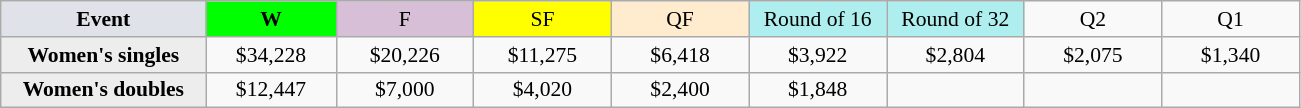<table class=wikitable style=font-size:90%;text-align:center>
<tr>
<td width=130 bgcolor=dfe2e9><strong>Event</strong></td>
<td width=80 bgcolor=lime><strong>W</strong></td>
<td width=85 bgcolor=thistle>F</td>
<td width=85 bgcolor=ffff00>SF</td>
<td width=85 bgcolor=ffebcd>QF</td>
<td width=85 bgcolor=afeeee>Round of 16</td>
<td width=85 bgcolor=afeeee>Round of 32</td>
<td width=85>Q2</td>
<td width=85>Q1</td>
</tr>
<tr>
<th style=background:#ededed>Women's singles</th>
<td>$34,228</td>
<td>$20,226</td>
<td>$11,275</td>
<td>$6,418</td>
<td>$3,922</td>
<td>$2,804</td>
<td>$2,075</td>
<td>$1,340</td>
</tr>
<tr>
<th style=background:#ededed>Women's doubles</th>
<td>$12,447</td>
<td>$7,000</td>
<td>$4,020</td>
<td>$2,400</td>
<td>$1,848</td>
<td></td>
<td></td>
<td></td>
</tr>
</table>
